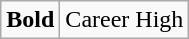<table class="wikitable">
<tr>
<td><strong>Bold</strong></td>
<td>Career High</td>
</tr>
</table>
